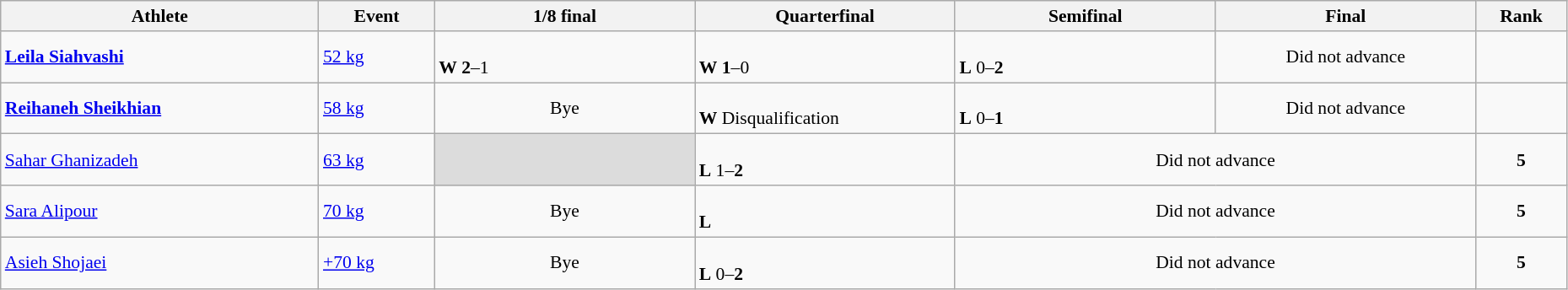<table class="wikitable" width="98%" style="text-align:left; font-size:90%">
<tr>
<th width="11%">Athlete</th>
<th width="4%">Event</th>
<th width="9%">1/8 final</th>
<th width="9%">Quarterfinal</th>
<th width="9%">Semifinal</th>
<th width="9%">Final</th>
<th width="3%">Rank</th>
</tr>
<tr>
<td><strong><a href='#'>Leila Siahvashi</a></strong></td>
<td><a href='#'>52 kg</a></td>
<td><br><strong>W</strong> <strong>2</strong>–1</td>
<td><br><strong>W</strong> <strong>1</strong>–0</td>
<td><br><strong>L</strong> 0–<strong>2</strong></td>
<td align=center>Did not advance</td>
<td align=center></td>
</tr>
<tr>
<td><strong><a href='#'>Reihaneh Sheikhian</a></strong></td>
<td><a href='#'>58 kg</a></td>
<td align=center>Bye</td>
<td><br><strong>W</strong> Disqualification</td>
<td><br><strong>L</strong> 0–<strong>1</strong></td>
<td align=center>Did not advance</td>
<td align=center></td>
</tr>
<tr>
<td><a href='#'>Sahar Ghanizadeh</a></td>
<td><a href='#'>63 kg</a></td>
<td bgcolor=#DCDCDC></td>
<td><br><strong>L</strong> 1–<strong>2</strong></td>
<td colspan=2 align=center>Did not advance</td>
<td align=center><strong>5</strong></td>
</tr>
<tr>
<td><a href='#'>Sara Alipour</a></td>
<td><a href='#'>70 kg</a></td>
<td align=center>Bye</td>
<td><br><strong>L</strong> </td>
<td colspan=2 align=center>Did not advance</td>
<td align=center><strong>5</strong></td>
</tr>
<tr>
<td><a href='#'>Asieh Shojaei</a></td>
<td><a href='#'>+70 kg</a></td>
<td align=center>Bye</td>
<td><br><strong>L</strong> 0–<strong>2</strong></td>
<td colspan=2 align=center>Did not advance</td>
<td align=center><strong>5</strong></td>
</tr>
</table>
